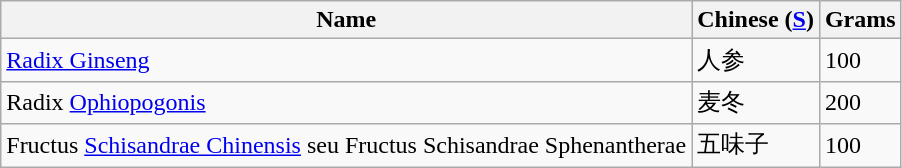<table class="wikitable sortable">
<tr>
<th>Name</th>
<th>Chinese (<a href='#'>S</a>)</th>
<th>Grams</th>
</tr>
<tr>
<td><a href='#'>Radix Ginseng</a></td>
<td>人参</td>
<td>100</td>
</tr>
<tr>
<td>Radix <a href='#'>Ophiopogonis</a></td>
<td>麦冬</td>
<td>200</td>
</tr>
<tr>
<td>Fructus <a href='#'>Schisandrae Chinensis</a> seu Fructus Schisandrae Sphenantherae</td>
<td>五味子</td>
<td>100</td>
</tr>
</table>
